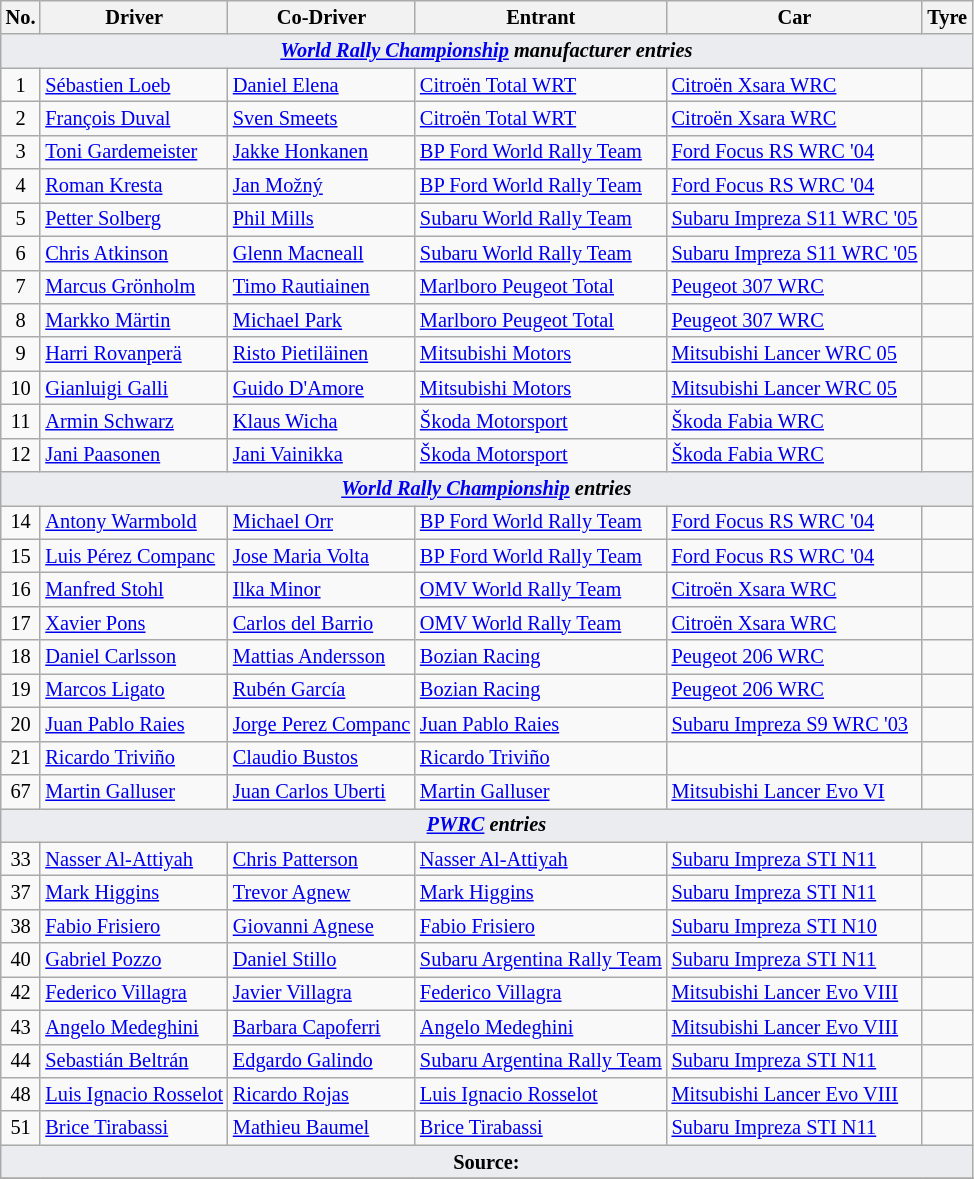<table class="wikitable" style="font-size: 85%;">
<tr>
<th>No.</th>
<th>Driver</th>
<th>Co-Driver</th>
<th>Entrant</th>
<th>Car</th>
<th>Tyre</th>
</tr>
<tr>
<td style="background-color:#EAECF0; text-align:center" colspan="6"><strong><em><a href='#'>World Rally Championship</a> manufacturer entries</em></strong></td>
</tr>
<tr>
<td align="center">1</td>
<td> <a href='#'>Sébastien Loeb</a></td>
<td> <a href='#'>Daniel Elena</a></td>
<td> <a href='#'>Citroën Total WRT</a></td>
<td><a href='#'>Citroën Xsara WRC</a></td>
<td align="center"></td>
</tr>
<tr>
<td align="center">2</td>
<td> <a href='#'>François Duval</a></td>
<td> <a href='#'>Sven Smeets</a></td>
<td> <a href='#'>Citroën Total WRT</a></td>
<td><a href='#'>Citroën Xsara WRC</a></td>
<td align="center"></td>
</tr>
<tr>
<td align="center">3</td>
<td> <a href='#'>Toni Gardemeister</a></td>
<td> <a href='#'>Jakke Honkanen</a></td>
<td> <a href='#'>BP Ford World Rally Team</a></td>
<td><a href='#'>Ford Focus RS WRC '04</a></td>
<td align="center"></td>
</tr>
<tr>
<td align="center">4</td>
<td> <a href='#'>Roman Kresta</a></td>
<td> <a href='#'>Jan Možný</a></td>
<td> <a href='#'>BP Ford World Rally Team</a></td>
<td><a href='#'>Ford Focus RS WRC '04</a></td>
<td align="center"></td>
</tr>
<tr>
<td align="center">5</td>
<td> <a href='#'>Petter Solberg</a></td>
<td> <a href='#'>Phil Mills</a></td>
<td> <a href='#'>Subaru World Rally Team</a></td>
<td><a href='#'>Subaru Impreza S11 WRC '05</a></td>
<td align="center"></td>
</tr>
<tr>
<td align="center">6</td>
<td> <a href='#'>Chris Atkinson</a></td>
<td> <a href='#'>Glenn Macneall</a></td>
<td> <a href='#'>Subaru World Rally Team</a></td>
<td><a href='#'>Subaru Impreza S11 WRC '05</a></td>
<td align="center"></td>
</tr>
<tr>
<td align="center">7</td>
<td> <a href='#'>Marcus Grönholm</a></td>
<td> <a href='#'>Timo Rautiainen</a></td>
<td> <a href='#'>Marlboro Peugeot Total</a></td>
<td><a href='#'>Peugeot 307 WRC</a></td>
<td align="center"></td>
</tr>
<tr>
<td align="center">8</td>
<td> <a href='#'>Markko Märtin</a></td>
<td> <a href='#'>Michael Park</a></td>
<td> <a href='#'>Marlboro Peugeot Total</a></td>
<td><a href='#'>Peugeot 307 WRC</a></td>
<td align="center"></td>
</tr>
<tr>
<td align="center">9</td>
<td> <a href='#'>Harri Rovanperä</a></td>
<td> <a href='#'>Risto Pietiläinen</a></td>
<td> <a href='#'>Mitsubishi Motors</a></td>
<td><a href='#'>Mitsubishi Lancer WRC 05</a></td>
<td align="center"></td>
</tr>
<tr>
<td align="center">10</td>
<td> <a href='#'>Gianluigi Galli</a></td>
<td> <a href='#'>Guido D'Amore</a></td>
<td> <a href='#'>Mitsubishi Motors</a></td>
<td><a href='#'>Mitsubishi Lancer WRC 05</a></td>
<td align="center"></td>
</tr>
<tr>
<td align="center">11</td>
<td> <a href='#'>Armin Schwarz</a></td>
<td> <a href='#'>Klaus Wicha</a></td>
<td> <a href='#'>Škoda Motorsport</a></td>
<td><a href='#'>Škoda Fabia WRC</a></td>
<td align="center"></td>
</tr>
<tr>
<td align="center">12</td>
<td> <a href='#'>Jani Paasonen</a></td>
<td> <a href='#'>Jani Vainikka</a></td>
<td> <a href='#'>Škoda Motorsport</a></td>
<td><a href='#'>Škoda Fabia WRC</a></td>
<td align="center"></td>
</tr>
<tr>
<td style="background-color:#EAECF0; text-align:center" colspan="6"><strong><em><a href='#'>World Rally Championship</a> entries</em></strong></td>
</tr>
<tr>
<td align="center">14</td>
<td> <a href='#'>Antony Warmbold</a></td>
<td> <a href='#'>Michael Orr</a></td>
<td> <a href='#'>BP Ford World Rally Team</a></td>
<td><a href='#'>Ford Focus RS WRC '04</a></td>
<td align="center"></td>
</tr>
<tr>
<td align="center">15</td>
<td> <a href='#'>Luis Pérez Companc</a></td>
<td> <a href='#'>Jose Maria Volta</a></td>
<td> <a href='#'>BP Ford World Rally Team</a></td>
<td><a href='#'>Ford Focus RS WRC '04</a></td>
<td align="center"></td>
</tr>
<tr>
<td align="center">16</td>
<td> <a href='#'>Manfred Stohl</a></td>
<td> <a href='#'>Ilka Minor</a></td>
<td> <a href='#'>OMV World Rally Team</a></td>
<td><a href='#'>Citroën Xsara WRC</a></td>
<td align="center"></td>
</tr>
<tr>
<td align="center">17</td>
<td> <a href='#'>Xavier Pons</a></td>
<td> <a href='#'>Carlos del Barrio</a></td>
<td> <a href='#'>OMV World Rally Team</a></td>
<td><a href='#'>Citroën Xsara WRC</a></td>
<td align="center"></td>
</tr>
<tr>
<td align="center">18</td>
<td> <a href='#'>Daniel Carlsson</a></td>
<td> <a href='#'>Mattias Andersson</a></td>
<td> <a href='#'>Bozian Racing</a></td>
<td><a href='#'>Peugeot 206 WRC</a></td>
<td align="center"></td>
</tr>
<tr>
<td align="center">19</td>
<td> <a href='#'>Marcos Ligato</a></td>
<td> <a href='#'>Rubén García</a></td>
<td> <a href='#'>Bozian Racing</a></td>
<td><a href='#'>Peugeot 206 WRC</a></td>
<td align="center"></td>
</tr>
<tr>
<td align="center">20</td>
<td> <a href='#'>Juan Pablo Raies</a></td>
<td> <a href='#'>Jorge Perez Companc</a></td>
<td> <a href='#'>Juan Pablo Raies</a></td>
<td><a href='#'>Subaru Impreza S9 WRC '03</a></td>
<td></td>
</tr>
<tr>
<td align="center">21</td>
<td> <a href='#'>Ricardo Triviño</a></td>
<td> <a href='#'>Claudio Bustos</a></td>
<td> <a href='#'>Ricardo Triviño</a></td>
<td></td>
<td align="center"></td>
</tr>
<tr>
<td align="center">67</td>
<td> <a href='#'>Martin Galluser</a></td>
<td> <a href='#'>Juan Carlos Uberti</a></td>
<td> <a href='#'>Martin Galluser</a></td>
<td><a href='#'>Mitsubishi Lancer Evo VI</a></td>
<td></td>
</tr>
<tr>
<td style="background-color:#EAECF0; text-align:center" colspan="6"><strong><em><a href='#'>PWRC</a> entries</em></strong></td>
</tr>
<tr>
<td align="center">33</td>
<td> <a href='#'>Nasser Al-Attiyah</a></td>
<td> <a href='#'>Chris Patterson</a></td>
<td> <a href='#'>Nasser Al-Attiyah</a></td>
<td><a href='#'>Subaru Impreza STI N11</a></td>
<td></td>
</tr>
<tr>
<td align="center">37</td>
<td> <a href='#'>Mark Higgins</a></td>
<td> <a href='#'>Trevor Agnew</a></td>
<td> <a href='#'>Mark Higgins</a></td>
<td><a href='#'>Subaru Impreza STI N11</a></td>
<td align="center"></td>
</tr>
<tr>
<td align="center">38</td>
<td> <a href='#'>Fabio Frisiero</a></td>
<td> <a href='#'>Giovanni Agnese</a></td>
<td> <a href='#'>Fabio Frisiero</a></td>
<td><a href='#'>Subaru Impreza STI N10</a></td>
<td align="center"></td>
</tr>
<tr>
<td align="center">40</td>
<td> <a href='#'>Gabriel Pozzo</a></td>
<td> <a href='#'>Daniel Stillo</a></td>
<td> <a href='#'>Subaru Argentina Rally Team</a></td>
<td><a href='#'>Subaru Impreza STI N11</a></td>
<td></td>
</tr>
<tr>
<td align="center">42</td>
<td> <a href='#'>Federico Villagra</a></td>
<td> <a href='#'>Javier Villagra</a></td>
<td> <a href='#'>Federico Villagra</a></td>
<td><a href='#'>Mitsubishi Lancer Evo VIII</a></td>
<td align="center"></td>
</tr>
<tr>
<td align="center">43</td>
<td> <a href='#'>Angelo Medeghini</a></td>
<td> <a href='#'>Barbara Capoferri</a></td>
<td> <a href='#'>Angelo Medeghini</a></td>
<td><a href='#'>Mitsubishi Lancer Evo VIII</a></td>
<td align="center"></td>
</tr>
<tr>
<td align="center">44</td>
<td> <a href='#'>Sebastián Beltrán</a></td>
<td> <a href='#'>Edgardo Galindo</a></td>
<td> <a href='#'>Subaru Argentina Rally Team</a></td>
<td><a href='#'>Subaru Impreza STI N11</a></td>
<td></td>
</tr>
<tr>
<td align="center">48</td>
<td> <a href='#'>Luis Ignacio Rosselot</a></td>
<td> <a href='#'>Ricardo Rojas</a></td>
<td> <a href='#'>Luis Ignacio Rosselot</a></td>
<td><a href='#'>Mitsubishi Lancer Evo VIII</a></td>
<td></td>
</tr>
<tr>
<td align="center">51</td>
<td> <a href='#'>Brice Tirabassi</a></td>
<td> <a href='#'>Mathieu Baumel</a></td>
<td> <a href='#'>Brice Tirabassi</a></td>
<td><a href='#'>Subaru Impreza STI N11</a></td>
<td></td>
</tr>
<tr>
<td style="background-color:#EAECF0; text-align:center" colspan="6"><strong>Source:</strong></td>
</tr>
<tr>
</tr>
</table>
